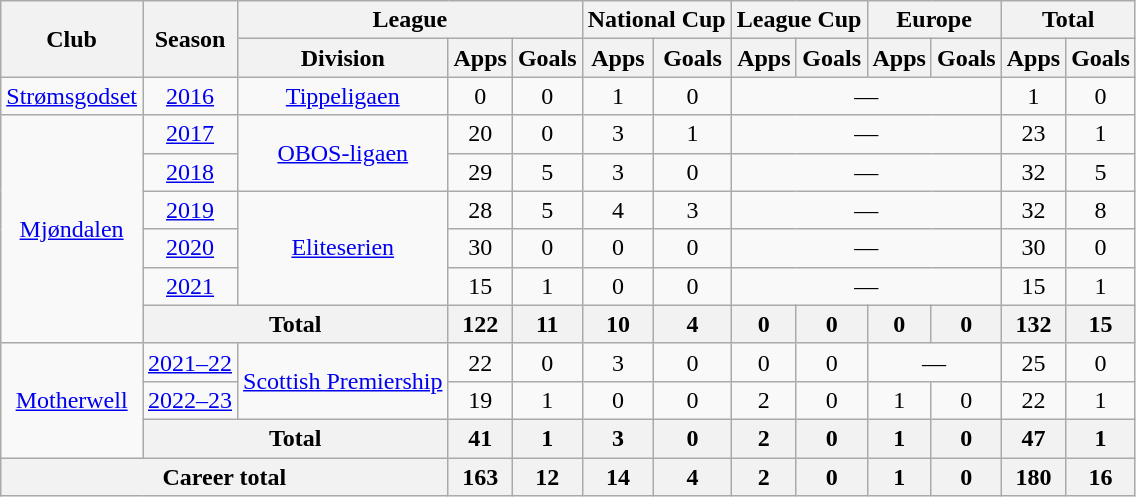<table class="wikitable" style="text-align: center;">
<tr>
<th rowspan="2">Club</th>
<th rowspan="2">Season</th>
<th colspan="3">League</th>
<th colspan="2">National Cup</th>
<th colspan="2">League Cup</th>
<th colspan="2">Europe</th>
<th colspan="2">Total</th>
</tr>
<tr>
<th>Division</th>
<th>Apps</th>
<th>Goals</th>
<th>Apps</th>
<th>Goals</th>
<th>Apps</th>
<th>Goals</th>
<th>Apps</th>
<th>Goals</th>
<th>Apps</th>
<th>Goals</th>
</tr>
<tr>
<td><a href='#'>Strømsgodset</a></td>
<td><a href='#'>2016</a></td>
<td><a href='#'>Tippeligaen</a></td>
<td>0</td>
<td>0</td>
<td>1</td>
<td>0</td>
<td colspan="4">—</td>
<td>1</td>
<td>0</td>
</tr>
<tr>
<td rowspan="6"><a href='#'>Mjøndalen</a></td>
<td><a href='#'>2017</a></td>
<td rowspan="2"><a href='#'>OBOS-ligaen</a></td>
<td>20</td>
<td>0</td>
<td>3</td>
<td>1</td>
<td colspan="4">—</td>
<td>23</td>
<td>1</td>
</tr>
<tr>
<td><a href='#'>2018</a></td>
<td>29</td>
<td>5</td>
<td>3</td>
<td>0</td>
<td colspan="4">—</td>
<td>32</td>
<td>5</td>
</tr>
<tr>
<td><a href='#'>2019</a></td>
<td rowspan="3"><a href='#'>Eliteserien</a></td>
<td>28</td>
<td>5</td>
<td>4</td>
<td>3</td>
<td colspan="4">—</td>
<td>32</td>
<td>8</td>
</tr>
<tr>
<td><a href='#'>2020</a></td>
<td>30</td>
<td>0</td>
<td>0</td>
<td>0</td>
<td colspan="4">—</td>
<td>30</td>
<td>0</td>
</tr>
<tr>
<td><a href='#'>2021</a></td>
<td>15</td>
<td>1</td>
<td>0</td>
<td>0</td>
<td colspan="4">—</td>
<td>15</td>
<td>1</td>
</tr>
<tr>
<th colspan="2">Total</th>
<th>122</th>
<th>11</th>
<th>10</th>
<th>4</th>
<th>0</th>
<th>0</th>
<th>0</th>
<th>0</th>
<th>132</th>
<th>15</th>
</tr>
<tr>
<td rowspan="3"><a href='#'>Motherwell</a></td>
<td><a href='#'>2021–22</a></td>
<td rowspan="2"><a href='#'>Scottish Premiership</a></td>
<td>22</td>
<td>0</td>
<td>3</td>
<td>0</td>
<td>0</td>
<td>0</td>
<td colspan=2>—</td>
<td>25</td>
<td>0</td>
</tr>
<tr>
<td><a href='#'>2022–23</a></td>
<td>19</td>
<td>1</td>
<td>0</td>
<td>0</td>
<td>2</td>
<td>0</td>
<td>1</td>
<td>0</td>
<td>22</td>
<td>1</td>
</tr>
<tr>
<th colspan="2">Total</th>
<th>41</th>
<th>1</th>
<th>3</th>
<th>0</th>
<th>2</th>
<th>0</th>
<th>1</th>
<th>0</th>
<th>47</th>
<th>1</th>
</tr>
<tr>
<th colspan="3">Career total</th>
<th>163</th>
<th>12</th>
<th>14</th>
<th>4</th>
<th>2</th>
<th>0</th>
<th>1</th>
<th>0</th>
<th>180</th>
<th>16</th>
</tr>
</table>
